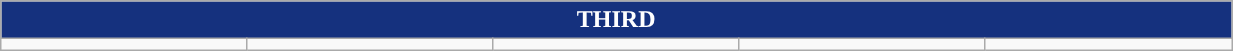<table class="wikitable collapsible collapsed" style="width:65%">
<tr>
<th colspan=6 ! style="color:white; background:#15317E">THIRD</th>
</tr>
<tr>
<td></td>
<td></td>
<td></td>
<td></td>
<td></td>
</tr>
</table>
